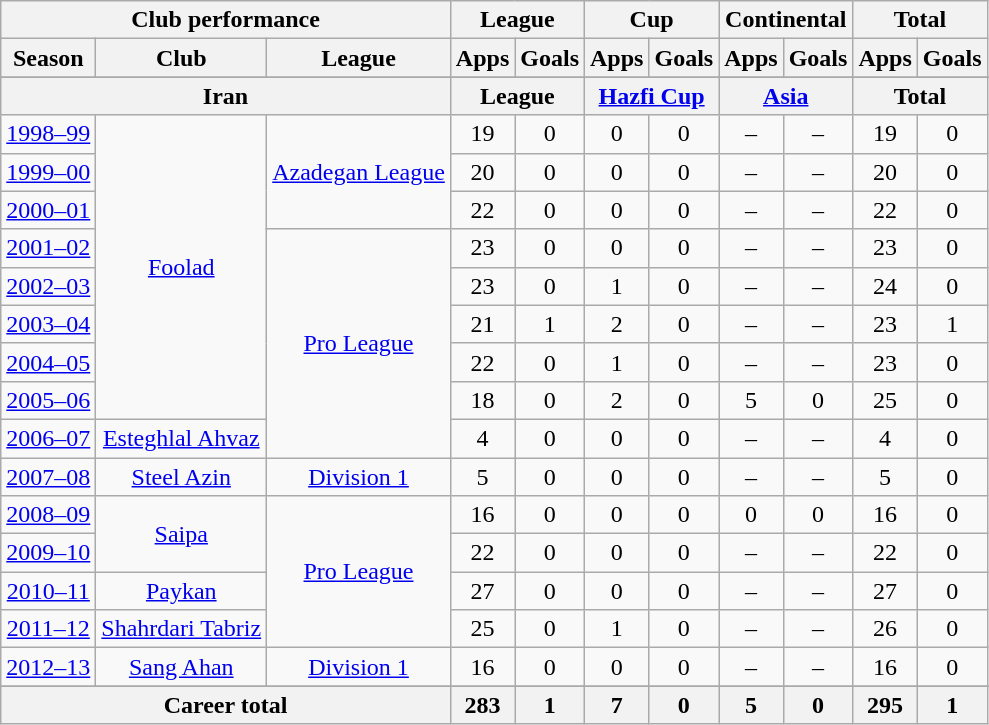<table class="wikitable" style="text-align:center">
<tr>
<th colspan=3>Club performance</th>
<th colspan=2>League</th>
<th colspan=2>Cup</th>
<th colspan=2>Continental</th>
<th colspan=2>Total</th>
</tr>
<tr>
<th>Season</th>
<th>Club</th>
<th>League</th>
<th>Apps</th>
<th>Goals</th>
<th>Apps</th>
<th>Goals</th>
<th>Apps</th>
<th>Goals</th>
<th>Apps</th>
<th>Goals</th>
</tr>
<tr>
</tr>
<tr>
<th colspan=3>Iran</th>
<th colspan=2>League</th>
<th colspan=2><a href='#'>Hazfi Cup</a></th>
<th colspan=2><a href='#'>Asia</a></th>
<th colspan=2>Total</th>
</tr>
<tr>
<td><a href='#'>1998–99</a></td>
<td rowspan="8"><a href='#'>Foolad</a></td>
<td rowspan="3"><a href='#'>Azadegan League</a></td>
<td>19</td>
<td>0</td>
<td>0</td>
<td>0</td>
<td>–</td>
<td>–</td>
<td>19</td>
<td>0</td>
</tr>
<tr>
<td><a href='#'>1999–00</a></td>
<td>20</td>
<td>0</td>
<td>0</td>
<td>0</td>
<td>–</td>
<td>–</td>
<td>20</td>
<td>0</td>
</tr>
<tr>
<td><a href='#'>2000–01</a></td>
<td>22</td>
<td>0</td>
<td>0</td>
<td>0</td>
<td>–</td>
<td>–</td>
<td>22</td>
<td>0</td>
</tr>
<tr>
<td><a href='#'>2001–02</a></td>
<td rowspan="6"><a href='#'>Pro League</a></td>
<td>23</td>
<td>0</td>
<td>0</td>
<td>0</td>
<td>–</td>
<td>–</td>
<td>23</td>
<td>0</td>
</tr>
<tr>
<td><a href='#'>2002–03</a></td>
<td>23</td>
<td>0</td>
<td>1</td>
<td>0</td>
<td>–</td>
<td>–</td>
<td>24</td>
<td>0</td>
</tr>
<tr>
<td><a href='#'>2003–04</a></td>
<td>21</td>
<td>1</td>
<td>2</td>
<td>0</td>
<td>–</td>
<td>–</td>
<td>23</td>
<td>1</td>
</tr>
<tr>
<td><a href='#'>2004–05</a></td>
<td>22</td>
<td>0</td>
<td>1</td>
<td>0</td>
<td>–</td>
<td>–</td>
<td>23</td>
<td>0</td>
</tr>
<tr>
<td><a href='#'>2005–06</a></td>
<td>18</td>
<td>0</td>
<td>2</td>
<td>0</td>
<td>5</td>
<td>0</td>
<td>25</td>
<td>0</td>
</tr>
<tr>
<td><a href='#'>2006–07</a></td>
<td rowspan=1"><a href='#'>Esteghlal Ahvaz</a></td>
<td>4</td>
<td>0</td>
<td>0</td>
<td>0</td>
<td>–</td>
<td>–</td>
<td>4</td>
<td>0</td>
</tr>
<tr>
<td><a href='#'>2007–08</a></td>
<td rowspan="1"><a href='#'>Steel Azin</a></td>
<td rowspan"1"><a href='#'>Division 1</a></td>
<td>5</td>
<td>0</td>
<td>0</td>
<td>0</td>
<td>–</td>
<td>–</td>
<td>5</td>
<td>0</td>
</tr>
<tr>
<td><a href='#'>2008–09</a></td>
<td rowspan="2"><a href='#'>Saipa</a></td>
<td rowspan="4"><a href='#'>Pro League</a></td>
<td>16</td>
<td>0</td>
<td>0</td>
<td>0</td>
<td>0</td>
<td>0</td>
<td>16</td>
<td>0</td>
</tr>
<tr>
<td><a href='#'>2009–10</a></td>
<td>22</td>
<td>0</td>
<td>0</td>
<td>0</td>
<td>–</td>
<td>–</td>
<td>22</td>
<td>0</td>
</tr>
<tr>
<td><a href='#'>2010–11</a></td>
<td rowspan="1"><a href='#'>Paykan</a></td>
<td>27</td>
<td>0</td>
<td>0</td>
<td>0</td>
<td>–</td>
<td>–</td>
<td>27</td>
<td>0</td>
</tr>
<tr>
<td><a href='#'>2011–12</a></td>
<td rowspan="1"><a href='#'>Shahrdari Tabriz</a></td>
<td>25</td>
<td>0</td>
<td>1</td>
<td>0</td>
<td>–</td>
<td>–</td>
<td>26</td>
<td>0</td>
</tr>
<tr>
<td><a href='#'>2012–13</a></td>
<td rowspan="1"><a href='#'>Sang Ahan</a></td>
<td rowspan"1"><a href='#'>Division 1</a></td>
<td>16</td>
<td>0</td>
<td>0</td>
<td>0</td>
<td>–</td>
<td>–</td>
<td>16</td>
<td>0</td>
</tr>
<tr>
</tr>
<tr>
<th colspan=3>Career total</th>
<th>283</th>
<th>1</th>
<th>7</th>
<th>0</th>
<th>5</th>
<th>0</th>
<th>295</th>
<th>1</th>
</tr>
</table>
